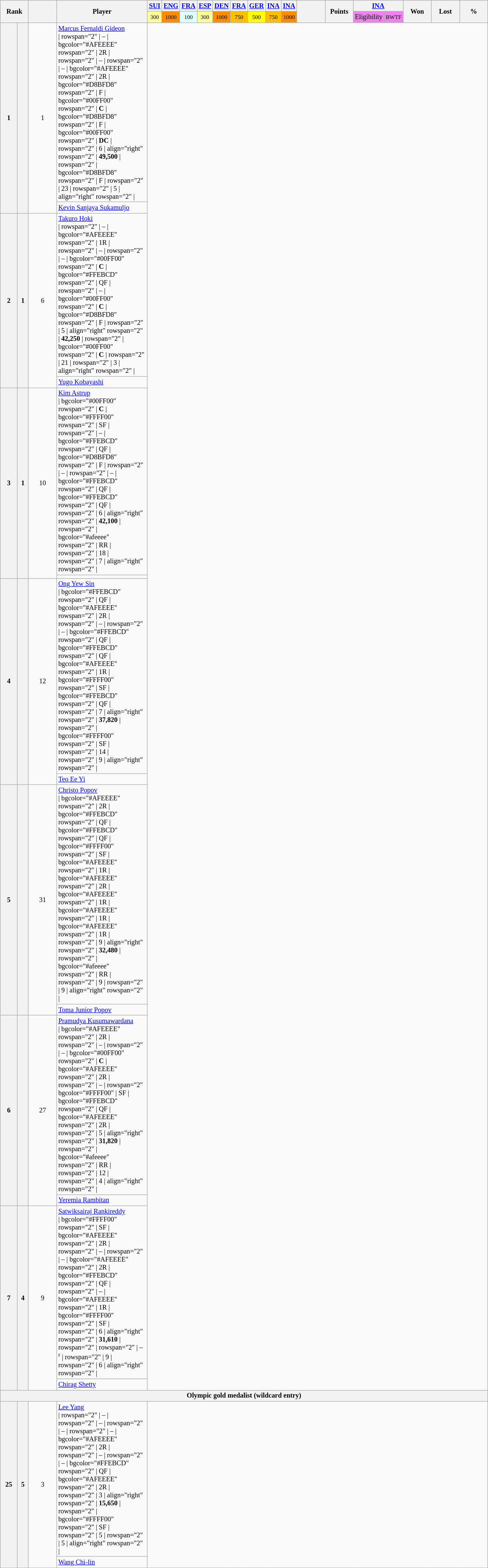<table class="wikitable" style="font-size:85%; text-align:center">
<tr>
<th colspan="2" rowspan="2" width="50">Rank</th>
<th rowspan="2" width="50"></th>
<th rowspan="2" width="175">Player</th>
<th><a href='#'>SUI</a></th>
<th><a href='#'>ENG</a></th>
<th><a href='#'>FRA</a></th>
<th><a href='#'>ESP</a></th>
<th><a href='#'>DEN</a></th>
<th><a href='#'>FRA</a></th>
<th><a href='#'>GER</a></th>
<th><a href='#'>INA</a></th>
<th><a href='#'>INA</a></th>
<th rowspan="2" width="50"></th>
<th rowspan="2" width="50">Points</th>
<th colspan="2"><a href='#'>INA</a></th>
<th rowspan="2" width="50">Won</th>
<th rowspan="2" width="50">Lost</th>
<th rowspan="2" width="50">%</th>
</tr>
<tr>
<td bgcolor="#FFFF99"><small>300</small></td>
<td bgcolor="#FF8C00"><small>1000</small></td>
<td bgcolor="#E0FFFF"><small>100</small></td>
<td bgcolor="#FFFF99"><small>300</small></td>
<td bgcolor="#FF8C00"><small>1000</small></td>
<td bgcolor="#FFBF00"><small>750</small></td>
<td bgcolor="#FFFF00"><small>500</small></td>
<td bgcolor="#FFBF00"><small>750</small></td>
<td bgcolor="#FF8C00"><small>1000</small></td>
<td bgcolor="#EE82EE">Eligibility</td>
<td bgcolor="#EE82EE"><small>BWTF</small></td>
</tr>
<tr>
<th rowspan="2">1</th>
<th rowspan="2"></th>
<td rowspan="2">1</td>
<td align="left"> <a href='#'>Marcus Fernaldi Gideon</a><br>| rowspan="2" | –
| bgcolor="#AFEEEE" rowspan="2" | 2R
| rowspan="2" | –
| rowspan="2" | –
| bgcolor="#AFEEEE" rowspan="2" | 2R
| bgcolor="#D8BFD8" rowspan="2" | F
| bgcolor="#00FF00" rowspan="2" | <strong>C</strong>
| bgcolor="#D8BFD8" rowspan="2" | F
| bgcolor="#00FF00" rowspan="2" | <strong>DC</strong>
| rowspan="2" | 6
| align="right" rowspan="2" | <strong>49,500</strong>
| rowspan="2"  
| bgcolor="#D8BFD8" rowspan="2" | F
| rowspan="2" | 23
| rowspan="2" | 5
| align="right" rowspan="2" | </td>
</tr>
<tr>
<td align="left"> <a href='#'>Kevin Sanjaya Sukamuljo</a></td>
</tr>
<tr>
<th rowspan="2">2</th>
<th rowspan="2"> 1</th>
<td rowspan="2">6</td>
<td align="left"> <a href='#'>Takuro Hoki</a><br>| rowspan="2" | –
| bgcolor="#AFEEEE" rowspan="2" | 1R
| rowspan="2" | –
| rowspan="2" | –
| bgcolor="#00FF00" rowspan="2" | <strong>C</strong>
| bgcolor="#FFEBCD" rowspan="2" | QF
| rowspan="2" | –
| bgcolor="#00FF00" rowspan="2" | <strong>C</strong>
| bgcolor="#D8BFD8" rowspan="2" | F
| rowspan="2" | 5
| align="right" rowspan="2" | <strong>42,250</strong>
| rowspan="2"  
| bgcolor="#00FF00" rowspan="2" | <strong>C</strong>
| rowspan="2" | 21
| rowspan="2" | 3
| align="right" rowspan="2" | </td>
</tr>
<tr>
<td align="left"> <a href='#'>Yugo Kobayashi</a></td>
</tr>
<tr>
<th rowspan="2">3</th>
<th rowspan="2"> 1</th>
<td rowspan="2">10</td>
<td align="left"> <a href='#'>Kim Astrup</a><br>| bgcolor="#00FF00" rowspan="2" | <strong>C</strong>
| bgcolor="#FFFF00" rowspan="2" | SF
| rowspan="2" | –
| bgcolor="#FFEBCD" rowspan="2" | QF
| bgcolor="#D8BFD8" rowspan="2" | F
| rowspan="2" | –
| rowspan="2" | –
| bgcolor="#FFEBCD" rowspan="2" | QF
| bgcolor="#FFEBCD" rowspan="2" | QF
| rowspan="2" | 6
| align="right" rowspan="2" | <strong>42,100</strong>
| rowspan="2"   
| bgcolor="#afeeee" rowspan="2" | RR
| rowspan="2" | 18
| rowspan="2" | 7
| align="right" rowspan="2" | </td>
</tr>
<tr>
<td align="left"></td>
</tr>
<tr>
<th rowspan="2">4</th>
<th rowspan="2"></th>
<td rowspan="2">12</td>
<td align="left"> <a href='#'>Ong Yew Sin</a><br>| bgcolor="#FFEBCD" rowspan="2" | QF
| bgcolor="#AFEEEE" rowspan="2" | 2R
| rowspan="2" | –
| rowspan="2" | –
| bgcolor="#FFEBCD" rowspan="2" | QF
| bgcolor="#FFEBCD" rowspan="2" | QF
| bgcolor="#AFEEEE" rowspan="2" | 1R
| bgcolor="#FFFF00" rowspan="2" | SF
| bgcolor="#FFEBCD" rowspan="2" | QF 
| rowspan="2" | 7
| align="right" rowspan="2" | <strong>37,820</strong>
| rowspan="2"   
| bgcolor="#FFFF00" rowspan="2" | SF
| rowspan="2" | 14
| rowspan="2" | 9
| align="right" rowspan="2" | </td>
</tr>
<tr>
<td align="left"> <a href='#'>Teo Ee Yi</a></td>
</tr>
<tr>
<th rowspan="2">5</th>
<th rowspan="2"></th>
<td rowspan="2">31</td>
<td align="left"> <a href='#'>Christo Popov</a><br>| bgcolor="#AFEEEE" rowspan="2" | 2R
| bgcolor="#FFEBCD" rowspan="2" | QF
| bgcolor="#FFEBCD" rowspan="2" | QF
| bgcolor="#FFFF00" rowspan="2" | SF
| bgcolor="#AFEEEE" rowspan="2" | 1R
| bgcolor="#AFEEEE" rowspan="2" | 2R
| bgcolor="#AFEEEE" rowspan="2" | 1R
| bgcolor="#AFEEEE" rowspan="2" | 1R
| bgcolor="#AFEEEE" rowspan="2" | 1R
| rowspan="2" | 9
| align="right" rowspan="2" | <strong>32,480</strong>
| rowspan="2"  
| bgcolor="#afeeee" rowspan="2" | RR
| rowspan="2" | 9
| rowspan="2" | 9
| align="right" rowspan="2" | </td>
</tr>
<tr>
<td align="left"> <a href='#'>Toma Junior Popov</a></td>
</tr>
<tr>
<th rowspan="2">6</th>
<th rowspan="2"></th>
<td rowspan="2">27</td>
<td align="left"> <a href='#'>Pramudya Kusumawardana</a><br>| bgcolor="#AFEEEE" rowspan="2" | 2R
| rowspan="2" | –
| rowspan="2" | –
| bgcolor="#00FF00" rowspan="2" | <strong>C</strong>
| bgcolor="#AFEEEE" rowspan="2" | 2R
| rowspan="2" | –
| rowspan="2" bgcolor="#FFFF00" | SF
| bgcolor="#FFEBCD" rowspan="2" | QF
| bgcolor="#AFEEEE" rowspan="2" | 2R
| rowspan="2" | 5
| align="right" rowspan="2" | <strong>31,820</strong>
| rowspan="2" 
| bgcolor="#afeeee" rowspan="2" | RR
| rowspan="2" | 12
| rowspan="2" | 4
| align="right" rowspan="2" | </td>
</tr>
<tr>
<td align="left"> <a href='#'>Yeremia Rambitan</a></td>
</tr>
<tr>
<th rowspan="2">7</th>
<th rowspan="2"> 4</th>
<td rowspan="2">9</td>
<td align="left"> <a href='#'>Satwiksairaj Rankireddy</a><br>| bgcolor="#FFFF00" rowspan="2" | SF
| bgcolor="#AFEEEE" rowspan="2" | 2R
| rowspan="2" | –
| rowspan="2" | –
| bgcolor="#AFEEEE" rowspan="2" | 2R
| bgcolor="#FFEBCD" rowspan="2" | QF
| rowspan="2" | –
| bgcolor="#AFEEEE" rowspan="2" | 1R
| bgcolor="#FFFF00" rowspan="2" | SF
| rowspan="2" | 6
| align="right" rowspan="2" | <strong>31,610</strong>
| rowspan="2"  
| rowspan="2" | – <sup>r</sup>
| rowspan="2" | 9
| rowspan="2" | 6
| align="right" rowspan="2" | </td>
</tr>
<tr>
<td align="left"> <a href='#'>Chirag Shetty</a></td>
</tr>
<tr>
<th colspan="43">Olympic gold medalist (wildcard entry)</th>
</tr>
<tr>
<th rowspan="2">25</th>
<th rowspan="2" nowrap> 5</th>
<td rowspan="2">3</td>
<td align="left"> <a href='#'>Lee Yang</a><br>| rowspan="2" | –
| rowspan="2" | –
| rowspan="2" | –
| rowspan="2" | –
| bgcolor="#AFEEEE" rowspan="2" | 2R
| rowspan="2" | –
| rowspan="2" | –
| bgcolor="#FFEBCD" rowspan="2" | QF
| bgcolor="#AFEEEE" rowspan="2" | 2R
| rowspan="2" | 3
| align="right" rowspan="2" | <strong>15,650</strong>
| rowspan="2" 
| bgcolor="#FFFF00" rowspan="2" | SF
| rowspan="2" | 5
| rowspan="2" | 5
| align="right" rowspan="2" | </td>
</tr>
<tr>
<td align="left"> <a href='#'>Wang Chi-lin</a></td>
</tr>
<tr>
</tr>
</table>
